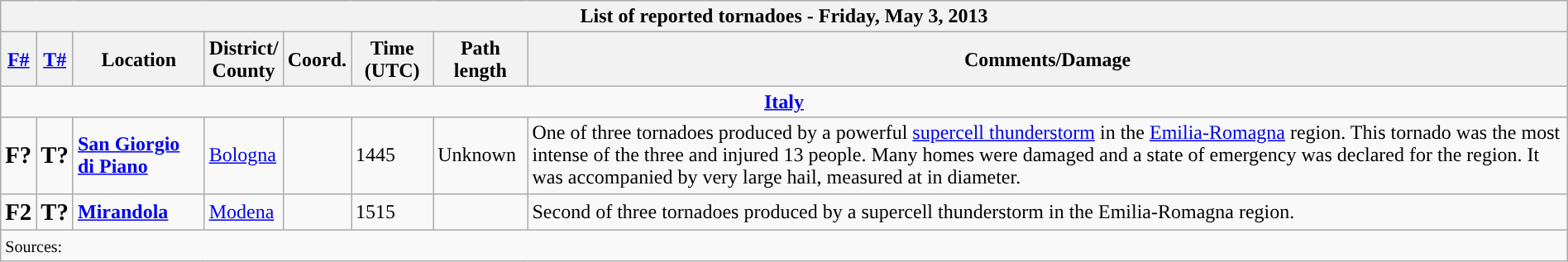<table class="wikitable collapsible" width="100%">
<tr>
<th colspan="8">List of reported tornadoes - Friday, May 3, 2013</th>
</tr>
<tr>
<th><a href='#'>F#</a></th>
<th><a href='#'>T#</a></th>
<th>Location</th>
<th>District/<br>County</th>
<th>Coord.</th>
<th>Time (UTC)</th>
<th>Path length</th>
<th>Comments/Damage</th>
</tr>
<tr>
<td colspan="8" align=center><strong><a href='#'>Italy</a></strong></td>
</tr>
<tr>
<td><big><strong>F?</strong></big></td>
<td><big><strong>T?</strong></big></td>
<td><strong><a href='#'>San Giorgio di Piano</a></strong></td>
<td><a href='#'>Bologna</a></td>
<td></td>
<td>1445</td>
<td>Unknown</td>
<td>One of three tornadoes produced by a powerful <a href='#'>supercell thunderstorm</a> in the <a href='#'>Emilia-Romagna</a> region. This tornado was the most intense of the three and injured 13 people. Many homes were damaged and a state of emergency was declared for the region. It was accompanied by very large hail, measured at  in diameter.</td>
</tr>
<tr>
<td><big><strong>F2</strong></big></td>
<td><big><strong>T?</strong></big></td>
<td><strong><a href='#'>Mirandola</a></strong></td>
<td><a href='#'>Modena</a></td>
<td></td>
<td>1515</td>
<td></td>
<td>Second of three tornadoes produced by a supercell thunderstorm in the Emilia-Romagna region.</td>
</tr>
<tr>
<td colspan="8"><small>Sources:  </small></td>
</tr>
</table>
